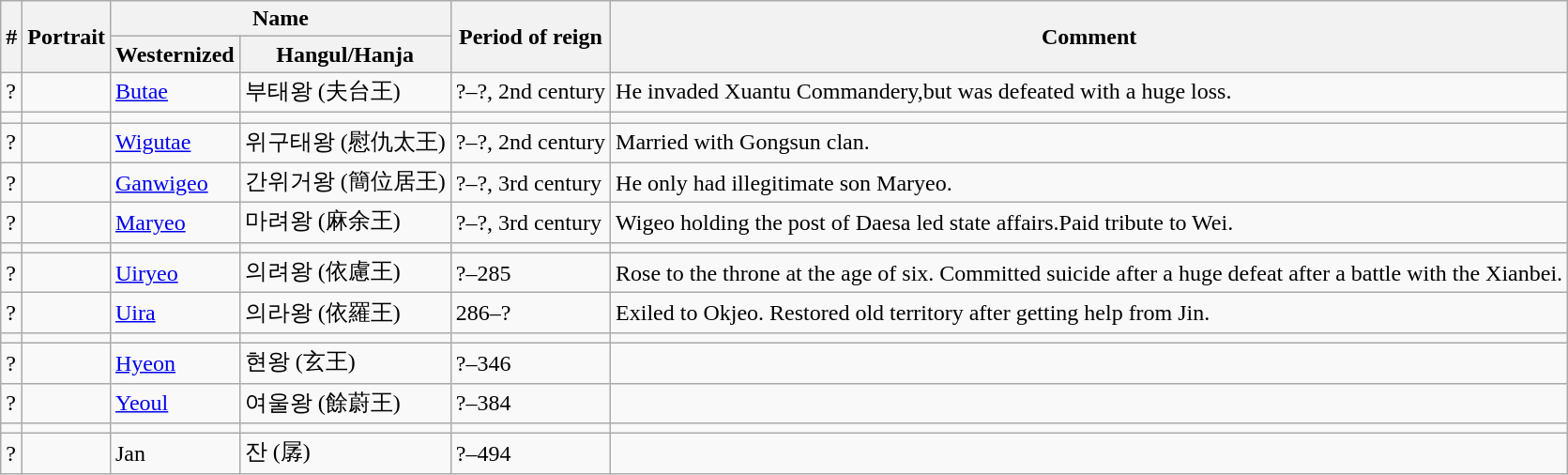<table class="wikitable">
<tr>
<th rowspan="2">#</th>
<th rowspan="2">Portrait</th>
<th colspan="2">Name</th>
<th rowspan="2">Period of reign</th>
<th rowspan="2">Comment</th>
</tr>
<tr>
<th>Westernized</th>
<th>Hangul/Hanja</th>
</tr>
<tr>
<td>?</td>
<td></td>
<td><a href='#'>Butae</a></td>
<td>부태왕 (夫台王)</td>
<td>?–?, 2nd century</td>
<td>He invaded Xuantu Commandery,but was defeated with a huge loss.</td>
</tr>
<tr>
<td></td>
<td></td>
<td></td>
<td></td>
<td></td>
<td></td>
</tr>
<tr>
<td>?</td>
<td></td>
<td><a href='#'>Wigutae</a></td>
<td>위구태왕 (慰仇太王)</td>
<td>?–?, 2nd century</td>
<td>Married with Gongsun clan.</td>
</tr>
<tr>
<td>?</td>
<td></td>
<td><a href='#'>Ganwigeo</a></td>
<td>간위거왕 (簡位居王)</td>
<td>?–?, 3rd century</td>
<td>He only had illegitimate son Maryeo.</td>
</tr>
<tr>
<td>?</td>
<td></td>
<td><a href='#'>Maryeo</a></td>
<td>마려왕 (麻余王)</td>
<td>?–?, 3rd century</td>
<td>Wigeo holding the post of Daesa led state affairs.Paid tribute to Wei.</td>
</tr>
<tr>
<td></td>
<td></td>
<td></td>
<td></td>
<td></td>
<td></td>
</tr>
<tr>
<td>?</td>
<td></td>
<td><a href='#'>Uiryeo</a></td>
<td>의려왕 (依慮王)</td>
<td>?–285</td>
<td>Rose to the throne at the age of six. Committed suicide after a huge defeat after a battle with the Xianbei.</td>
</tr>
<tr>
<td>?</td>
<td></td>
<td><a href='#'>Uira</a></td>
<td>의라왕 (依羅王)</td>
<td>286–?</td>
<td>Exiled to Okjeo. Restored old territory after getting help from Jin.</td>
</tr>
<tr>
<td></td>
<td></td>
<td></td>
<td></td>
<td></td>
<td></td>
</tr>
<tr>
<td>?</td>
<td></td>
<td><a href='#'>Hyeon</a></td>
<td>현왕 (玄王)</td>
<td>?–346</td>
<td></td>
</tr>
<tr>
<td>?</td>
<td></td>
<td><a href='#'>Yeoul</a></td>
<td>여울왕 (餘蔚王)</td>
<td>?–384</td>
<td></td>
</tr>
<tr>
<td></td>
<td></td>
<td></td>
<td></td>
<td></td>
<td></td>
</tr>
<tr>
<td>?</td>
<td></td>
<td>Jan</td>
<td>잔 (孱)</td>
<td>?–494</td>
<td></td>
</tr>
</table>
